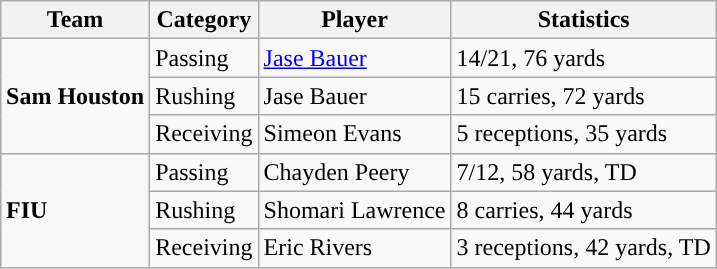<table class="wikitable" style="float: right;">
<tr>
<th>Team</th>
<th>Category</th>
<th>Player</th>
<th>Statistics</th>
</tr>
<tr>
<td rowspan=3><strong>Sam Houston</strong></td>
<td>Passing</td>
<td><a href='#'>Jase Bauer</a></td>
<td>14/21, 76 yards</td>
</tr>
<tr>
<td>Rushing</td>
<td>Jase Bauer</td>
<td>15 carries, 72 yards</td>
</tr>
<tr>
<td>Receiving</td>
<td>Simeon Evans</td>
<td>5 receptions, 35 yards</td>
</tr>
<tr>
<td rowspan=3><strong>FIU</strong></td>
<td>Passing</td>
<td>Chayden Peery</td>
<td>7/12, 58 yards, TD</td>
</tr>
<tr>
<td>Rushing</td>
<td>Shomari Lawrence</td>
<td>8 carries, 44 yards</td>
</tr>
<tr>
<td>Receiving</td>
<td>Eric Rivers</td>
<td>3 receptions, 42 yards, TD</td>
</tr>
</table>
